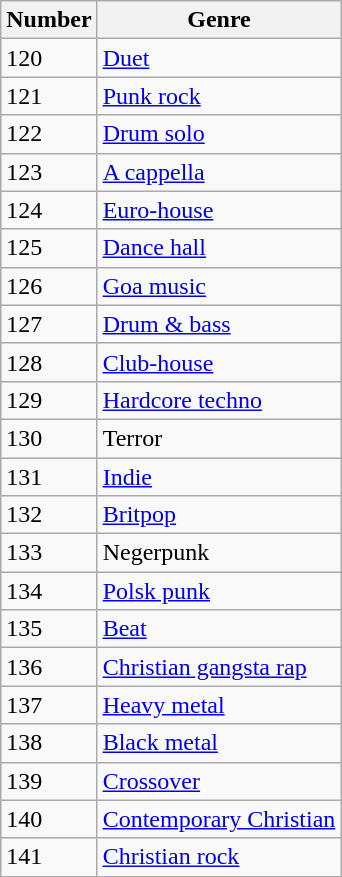<table class="wikitable">
<tr>
<th>Number</th>
<th>Genre</th>
</tr>
<tr>
<td>120</td>
<td><a href='#'>Duet</a></td>
</tr>
<tr>
<td>121</td>
<td><a href='#'>Punk rock</a></td>
</tr>
<tr>
<td>122</td>
<td><a href='#'>Drum solo</a></td>
</tr>
<tr>
<td>123</td>
<td><a href='#'>A cappella</a></td>
</tr>
<tr>
<td>124</td>
<td><a href='#'>Euro-house</a></td>
</tr>
<tr>
<td>125</td>
<td><a href='#'>Dance hall</a></td>
</tr>
<tr>
<td>126</td>
<td><a href='#'>Goa music</a></td>
</tr>
<tr>
<td>127</td>
<td><a href='#'>Drum & bass</a></td>
</tr>
<tr>
<td>128</td>
<td><a href='#'>Club-house</a></td>
</tr>
<tr>
<td>129</td>
<td><a href='#'>Hardcore techno</a></td>
</tr>
<tr>
<td>130</td>
<td>Terror</td>
</tr>
<tr>
<td>131</td>
<td><a href='#'>Indie</a></td>
</tr>
<tr>
<td>132</td>
<td><a href='#'>Britpop</a></td>
</tr>
<tr>
<td>133</td>
<td>Negerpunk</td>
</tr>
<tr>
<td>134</td>
<td><a href='#'>Polsk punk</a></td>
</tr>
<tr>
<td>135</td>
<td><a href='#'>Beat</a></td>
</tr>
<tr>
<td>136</td>
<td><a href='#'>Christian gangsta rap</a></td>
</tr>
<tr>
<td>137</td>
<td><a href='#'>Heavy metal</a></td>
</tr>
<tr>
<td>138</td>
<td><a href='#'>Black metal</a></td>
</tr>
<tr>
<td>139</td>
<td><a href='#'>Crossover</a></td>
</tr>
<tr>
<td>140</td>
<td><a href='#'>Contemporary Christian</a></td>
</tr>
<tr>
<td>141</td>
<td><a href='#'>Christian rock</a></td>
</tr>
</table>
